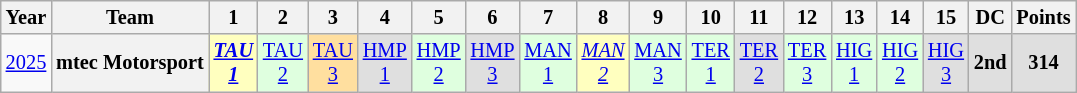<table class="wikitable" style="text-align:center; font-size:85%">
<tr>
<th>Year</th>
<th>Team</th>
<th>1</th>
<th>2</th>
<th>3</th>
<th>4</th>
<th>5</th>
<th>6</th>
<th>7</th>
<th>8</th>
<th>9</th>
<th>10</th>
<th>11</th>
<th>12</th>
<th>13</th>
<th>14</th>
<th>15</th>
<th>DC</th>
<th>Points</th>
</tr>
<tr>
<td><a href='#'>2025</a></td>
<th nowrap>mtec Motorsport</th>
<td style="background:#FFFFBF;"><strong><em><a href='#'>TAU<br>1</a></em></strong><br></td>
<td style="background:#DFFFDF;"><a href='#'>TAU<br>2</a><br></td>
<td style="background:#FFDF9F;"><a href='#'>TAU<br>3</a><br></td>
<td style="background:#DFDFDF;"><a href='#'>HMP<br>1</a><br></td>
<td style="background:#DFFFDF;"><a href='#'>HMP<br>2</a><br></td>
<td style="background:#DFDFDF;"><a href='#'>HMP<br>3</a><br></td>
<td style="background:#DFFFDF;"><a href='#'>MAN<br>1</a><br></td>
<td style="background:#FFFFBF;"><em><a href='#'>MAN<br>2</a></em><br></td>
<td style="background:#DFFFDF;"><a href='#'>MAN<br>3</a><br></td>
<td style="background:#DFFFDF;"><a href='#'>TER<br>1</a><br></td>
<td style="background:#DFDFDF;"><a href='#'>TER<br>2</a><br></td>
<td style="background:#DFFFDF;"><a href='#'>TER<br>3</a><br></td>
<td style="background:#dfffdf;"><a href='#'>HIG<br>1</a><br></td>
<td style="background:#dfffdf;"><a href='#'>HIG<br>2</a><br></td>
<td style="background:#dfdfdf;"><a href='#'>HIG<br>3</a><br></td>
<th style="background:#dfdfdf">2nd</th>
<th style="background:#dfdfdf">314</th>
</tr>
</table>
